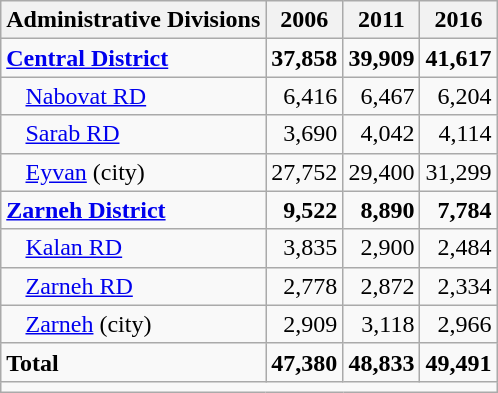<table class="wikitable">
<tr>
<th>Administrative Divisions</th>
<th>2006</th>
<th>2011</th>
<th>2016</th>
</tr>
<tr>
<td><strong><a href='#'>Central District</a></strong></td>
<td style="text-align: right;"><strong>37,858</strong></td>
<td style="text-align: right;"><strong>39,909</strong></td>
<td style="text-align: right;"><strong>41,617</strong></td>
</tr>
<tr>
<td style="padding-left: 1em;"><a href='#'>Nabovat RD</a></td>
<td style="text-align: right;">6,416</td>
<td style="text-align: right;">6,467</td>
<td style="text-align: right;">6,204</td>
</tr>
<tr>
<td style="padding-left: 1em;"><a href='#'>Sarab RD</a></td>
<td style="text-align: right;">3,690</td>
<td style="text-align: right;">4,042</td>
<td style="text-align: right;">4,114</td>
</tr>
<tr>
<td style="padding-left: 1em;"><a href='#'>Eyvan</a> (city)</td>
<td style="text-align: right;">27,752</td>
<td style="text-align: right;">29,400</td>
<td style="text-align: right;">31,299</td>
</tr>
<tr>
<td><strong><a href='#'>Zarneh District</a></strong></td>
<td style="text-align: right;"><strong>9,522</strong></td>
<td style="text-align: right;"><strong>8,890</strong></td>
<td style="text-align: right;"><strong>7,784</strong></td>
</tr>
<tr>
<td style="padding-left: 1em;"><a href='#'>Kalan RD</a></td>
<td style="text-align: right;">3,835</td>
<td style="text-align: right;">2,900</td>
<td style="text-align: right;">2,484</td>
</tr>
<tr>
<td style="padding-left: 1em;"><a href='#'>Zarneh RD</a></td>
<td style="text-align: right;">2,778</td>
<td style="text-align: right;">2,872</td>
<td style="text-align: right;">2,334</td>
</tr>
<tr>
<td style="padding-left: 1em;"><a href='#'>Zarneh</a> (city)</td>
<td style="text-align: right;">2,909</td>
<td style="text-align: right;">3,118</td>
<td style="text-align: right;">2,966</td>
</tr>
<tr>
<td><strong>Total</strong></td>
<td style="text-align: right;"><strong>47,380</strong></td>
<td style="text-align: right;"><strong>48,833</strong></td>
<td style="text-align: right;"><strong>49,491</strong></td>
</tr>
<tr>
<td colspan=4></td>
</tr>
</table>
